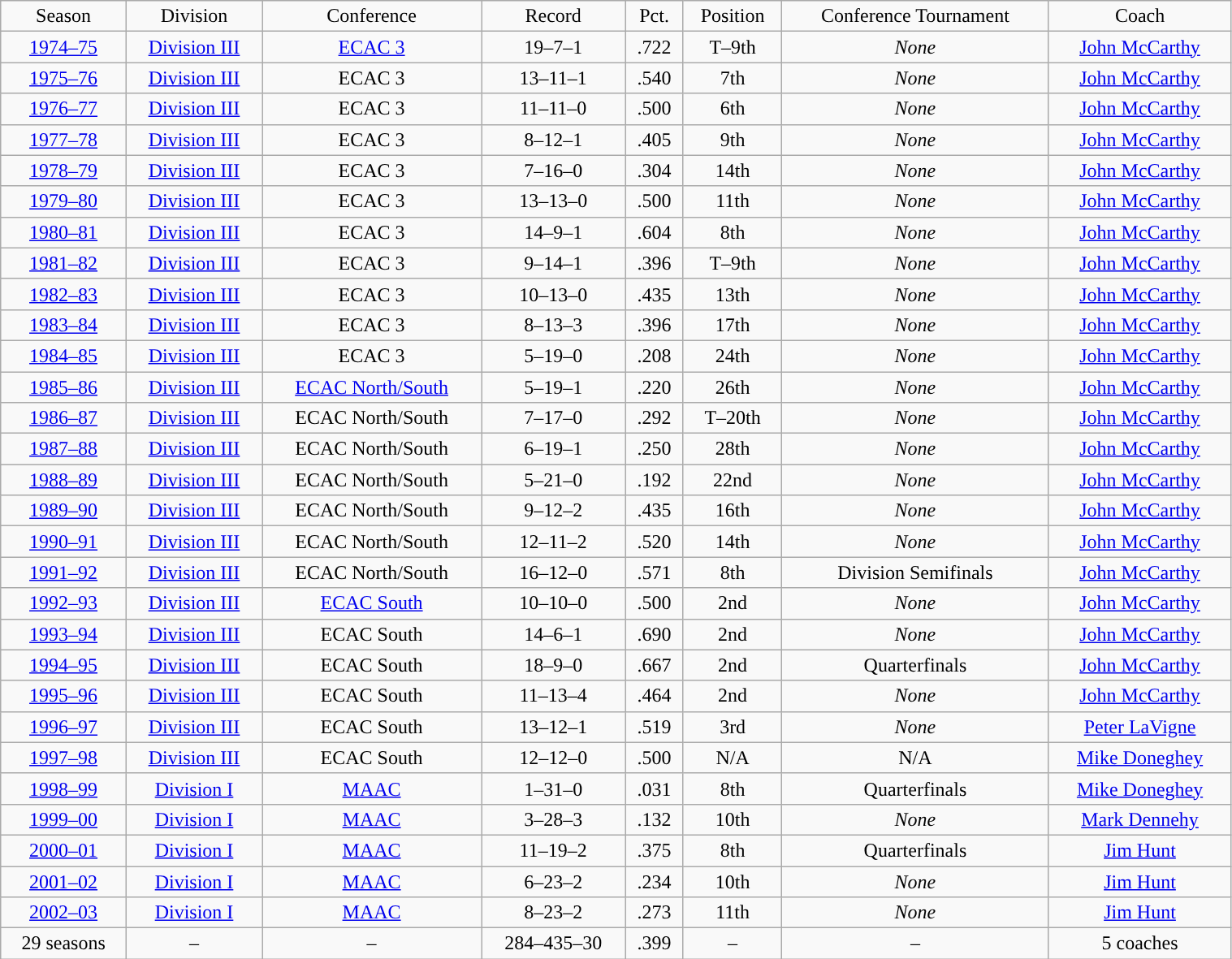<table class="wikitable" width="80%">
<tr align="center">
<td>Season</td>
<td>Division</td>
<td>Conference</td>
<td>Record</td>
<td>Pct.</td>
<td>Position</td>
<td>Conference Tournament</td>
<td>Coach</td>
</tr>
<tr align="center">
<td><a href='#'>1974–75</a></td>
<td><a href='#'>Division III</a></td>
<td><a href='#'>ECAC 3</a></td>
<td>19–7–1</td>
<td>.722</td>
<td>T–9th</td>
<td><em>None</em></td>
<td><a href='#'>John McCarthy</a></td>
</tr>
<tr align="center">
<td><a href='#'>1975–76</a></td>
<td><a href='#'>Division III</a></td>
<td>ECAC 3</td>
<td>13–11–1</td>
<td>.540</td>
<td>7th</td>
<td><em>None</em></td>
<td><a href='#'>John McCarthy</a></td>
</tr>
<tr align="center">
<td><a href='#'>1976–77</a></td>
<td><a href='#'>Division III</a></td>
<td>ECAC 3</td>
<td>11–11–0</td>
<td>.500</td>
<td>6th</td>
<td><em>None</em></td>
<td><a href='#'>John McCarthy</a></td>
</tr>
<tr align="center">
<td><a href='#'>1977–78</a></td>
<td><a href='#'>Division III</a></td>
<td>ECAC 3</td>
<td>8–12–1</td>
<td>.405</td>
<td>9th</td>
<td><em>None</em></td>
<td><a href='#'>John McCarthy</a></td>
</tr>
<tr align="center">
<td><a href='#'>1978–79</a></td>
<td><a href='#'>Division III</a></td>
<td>ECAC 3</td>
<td>7–16–0</td>
<td>.304</td>
<td>14th</td>
<td><em>None</em></td>
<td><a href='#'>John McCarthy</a></td>
</tr>
<tr align="center">
<td><a href='#'>1979–80</a></td>
<td><a href='#'>Division III</a></td>
<td>ECAC 3</td>
<td>13–13–0</td>
<td>.500</td>
<td>11th</td>
<td><em>None</em></td>
<td><a href='#'>John McCarthy</a></td>
</tr>
<tr align="center">
<td><a href='#'>1980–81</a></td>
<td><a href='#'>Division III</a></td>
<td>ECAC 3</td>
<td>14–9–1</td>
<td>.604</td>
<td>8th</td>
<td><em>None</em></td>
<td><a href='#'>John McCarthy</a></td>
</tr>
<tr align="center">
<td><a href='#'>1981–82</a></td>
<td><a href='#'>Division III</a></td>
<td>ECAC 3</td>
<td>9–14–1</td>
<td>.396</td>
<td>T–9th</td>
<td><em>None</em></td>
<td><a href='#'>John McCarthy</a></td>
</tr>
<tr align="center">
<td><a href='#'>1982–83</a></td>
<td><a href='#'>Division III</a></td>
<td>ECAC 3</td>
<td>10–13–0</td>
<td>.435</td>
<td>13th</td>
<td><em>None</em></td>
<td><a href='#'>John McCarthy</a></td>
</tr>
<tr align="center">
<td><a href='#'>1983–84</a></td>
<td><a href='#'>Division III</a></td>
<td>ECAC 3</td>
<td>8–13–3</td>
<td>.396</td>
<td>17th</td>
<td><em>None</em></td>
<td><a href='#'>John McCarthy</a></td>
</tr>
<tr align="center">
<td><a href='#'>1984–85</a></td>
<td><a href='#'>Division III</a></td>
<td>ECAC 3</td>
<td>5–19–0</td>
<td>.208</td>
<td>24th</td>
<td><em>None</em></td>
<td><a href='#'>John McCarthy</a></td>
</tr>
<tr align="center">
<td><a href='#'>1985–86</a></td>
<td><a href='#'>Division III</a></td>
<td><a href='#'>ECAC North/South</a></td>
<td>5–19–1</td>
<td>.220</td>
<td>26th</td>
<td><em>None</em></td>
<td><a href='#'>John McCarthy</a></td>
</tr>
<tr align="center">
<td><a href='#'>1986–87</a></td>
<td><a href='#'>Division III</a></td>
<td>ECAC North/South</td>
<td>7–17–0</td>
<td>.292</td>
<td>T–20th</td>
<td><em>None</em></td>
<td><a href='#'>John McCarthy</a></td>
</tr>
<tr align="center">
<td><a href='#'>1987–88</a></td>
<td><a href='#'>Division III</a></td>
<td>ECAC North/South</td>
<td>6–19–1</td>
<td>.250</td>
<td>28th</td>
<td><em>None</em></td>
<td><a href='#'>John McCarthy</a></td>
</tr>
<tr align="center">
<td><a href='#'>1988–89</a></td>
<td><a href='#'>Division III</a></td>
<td>ECAC North/South</td>
<td>5–21–0</td>
<td>.192</td>
<td>22nd</td>
<td><em>None</em></td>
<td><a href='#'>John McCarthy</a></td>
</tr>
<tr align="center">
<td><a href='#'>1989–90</a></td>
<td><a href='#'>Division III</a></td>
<td>ECAC North/South</td>
<td>9–12–2</td>
<td>.435</td>
<td>16th</td>
<td><em>None</em></td>
<td><a href='#'>John McCarthy</a></td>
</tr>
<tr align="center">
<td><a href='#'>1990–91</a></td>
<td><a href='#'>Division III</a></td>
<td>ECAC North/South</td>
<td>12–11–2</td>
<td>.520</td>
<td>14th</td>
<td><em>None</em></td>
<td><a href='#'>John McCarthy</a></td>
</tr>
<tr align="center">
<td><a href='#'>1991–92</a></td>
<td><a href='#'>Division III</a></td>
<td>ECAC North/South</td>
<td>16–12–0</td>
<td>.571</td>
<td>8th</td>
<td>Division Semifinals</td>
<td><a href='#'>John McCarthy</a></td>
</tr>
<tr align="center">
<td><a href='#'>1992–93</a></td>
<td><a href='#'>Division III</a></td>
<td><a href='#'>ECAC South</a></td>
<td>10–10–0</td>
<td>.500</td>
<td>2nd</td>
<td><em>None</em></td>
<td><a href='#'>John McCarthy</a></td>
</tr>
<tr align="center">
<td><a href='#'>1993–94</a></td>
<td><a href='#'>Division III</a></td>
<td>ECAC South</td>
<td>14–6–1</td>
<td>.690</td>
<td>2nd</td>
<td><em>None</em></td>
<td><a href='#'>John McCarthy</a></td>
</tr>
<tr align="center">
<td><a href='#'>1994–95</a></td>
<td><a href='#'>Division III</a></td>
<td>ECAC South</td>
<td>18–9–0</td>
<td>.667</td>
<td>2nd</td>
<td>Quarterfinals</td>
<td><a href='#'>John McCarthy</a></td>
</tr>
<tr align="center">
<td><a href='#'>1995–96</a></td>
<td><a href='#'>Division III</a></td>
<td>ECAC South</td>
<td>11–13–4</td>
<td>.464</td>
<td>2nd</td>
<td><em>None</em></td>
<td><a href='#'>John McCarthy</a></td>
</tr>
<tr align="center">
<td><a href='#'>1996–97</a></td>
<td><a href='#'>Division III</a></td>
<td>ECAC South</td>
<td>13–12–1</td>
<td>.519</td>
<td>3rd</td>
<td><em>None</em></td>
<td><a href='#'>Peter LaVigne</a></td>
</tr>
<tr align="center">
<td><a href='#'>1997–98</a></td>
<td><a href='#'>Division III</a></td>
<td>ECAC South</td>
<td>12–12–0</td>
<td>.500</td>
<td>N/A</td>
<td>N/A</td>
<td><a href='#'>Mike Doneghey</a></td>
</tr>
<tr align="center">
<td><a href='#'>1998–99</a></td>
<td><a href='#'>Division I</a></td>
<td><a href='#'>MAAC</a></td>
<td>1–31–0</td>
<td>.031</td>
<td>8th</td>
<td>Quarterfinals</td>
<td><a href='#'>Mike Doneghey</a></td>
</tr>
<tr align="center">
<td><a href='#'>1999–00</a></td>
<td><a href='#'>Division I</a></td>
<td><a href='#'>MAAC</a></td>
<td>3–28–3</td>
<td>.132</td>
<td>10th</td>
<td><em>None</em></td>
<td><a href='#'>Mark Dennehy</a></td>
</tr>
<tr align="center">
<td><a href='#'>2000–01</a></td>
<td><a href='#'>Division I</a></td>
<td><a href='#'>MAAC</a></td>
<td>11–19–2</td>
<td>.375</td>
<td>8th</td>
<td>Quarterfinals</td>
<td><a href='#'>Jim Hunt</a></td>
</tr>
<tr align="center">
<td><a href='#'>2001–02</a></td>
<td><a href='#'>Division I</a></td>
<td><a href='#'>MAAC</a></td>
<td>6–23–2</td>
<td>.234</td>
<td>10th</td>
<td><em>None</em></td>
<td><a href='#'>Jim Hunt</a></td>
</tr>
<tr align="center">
<td><a href='#'>2002–03</a></td>
<td><a href='#'>Division I</a></td>
<td><a href='#'>MAAC</a></td>
<td>8–23–2</td>
<td>.273</td>
<td>11th</td>
<td><em>None</em></td>
<td><a href='#'>Jim Hunt</a></td>
</tr>
<tr align="center">
<td>29 seasons</td>
<td>–</td>
<td>–</td>
<td>284–435–30</td>
<td>.399</td>
<td>–</td>
<td>–</td>
<td>5 coaches</td>
</tr>
</table>
